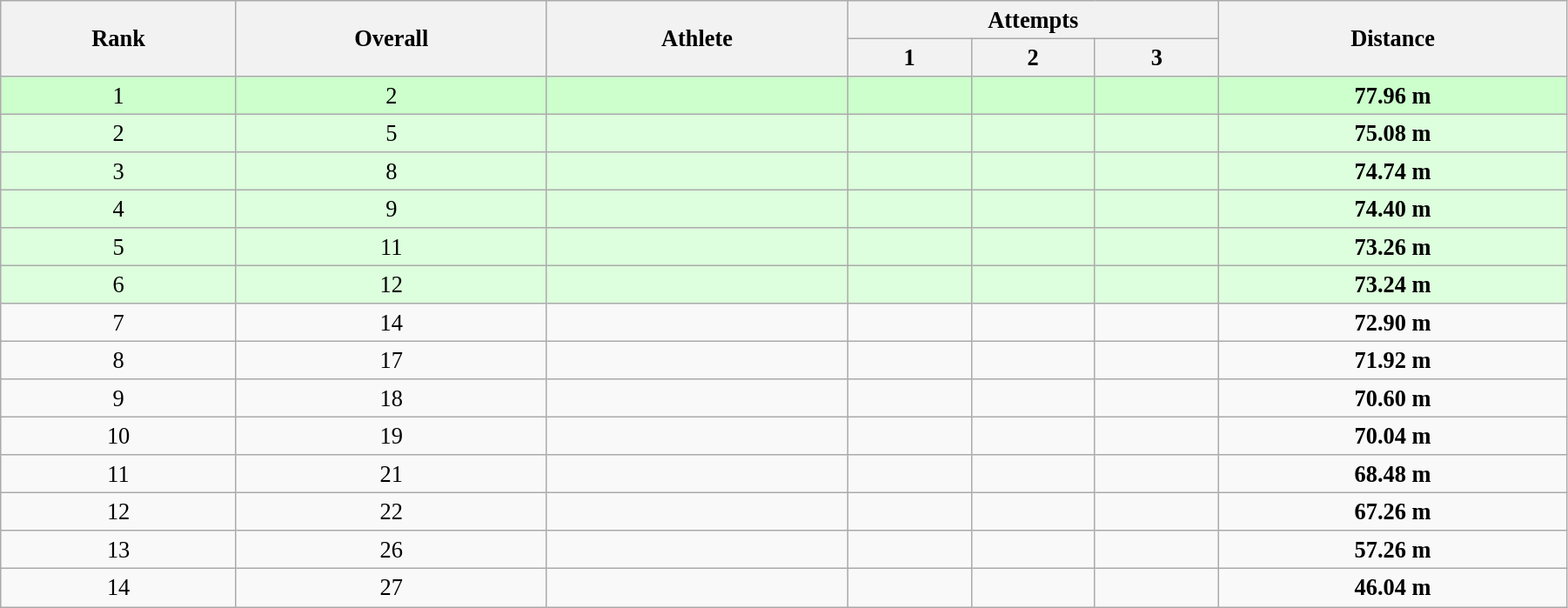<table class="wikitable" style=" text-align:center; font-size:110%;" width="95%">
<tr>
<th rowspan="2">Rank</th>
<th rowspan="2">Overall</th>
<th rowspan="2">Athlete</th>
<th colspan="3">Attempts</th>
<th rowspan="2">Distance</th>
</tr>
<tr>
<th>1</th>
<th>2</th>
<th>3</th>
</tr>
<tr style="background:#ccffcc;">
<td>1</td>
<td>2</td>
<td align=left></td>
<td></td>
<td></td>
<td></td>
<td align="center"><strong>77.96 m</strong></td>
</tr>
<tr style="background:#ddffdd;">
<td>2</td>
<td>5</td>
<td align=left></td>
<td></td>
<td></td>
<td></td>
<td align="center"><strong>75.08 m</strong></td>
</tr>
<tr style="background:#ddffdd;">
<td>3</td>
<td>8</td>
<td align=left></td>
<td></td>
<td></td>
<td></td>
<td align="center"><strong>74.74 m</strong></td>
</tr>
<tr style="background:#ddffdd;">
<td>4</td>
<td>9</td>
<td align=left></td>
<td></td>
<td></td>
<td></td>
<td align="center"><strong>74.40 m</strong></td>
</tr>
<tr style="background:#ddffdd;">
<td>5</td>
<td>11</td>
<td align=left></td>
<td></td>
<td></td>
<td></td>
<td align="center"><strong>73.26 m</strong></td>
</tr>
<tr style="background:#ddffdd;">
<td>6</td>
<td>12</td>
<td align=left></td>
<td></td>
<td></td>
<td></td>
<td align="center"><strong>73.24 m</strong></td>
</tr>
<tr>
<td>7</td>
<td>14</td>
<td align=left></td>
<td></td>
<td></td>
<td></td>
<td align="center"><strong>72.90 m</strong></td>
</tr>
<tr>
<td>8</td>
<td>17</td>
<td align=left></td>
<td></td>
<td></td>
<td></td>
<td align="center"><strong>71.92 m</strong></td>
</tr>
<tr>
<td>9</td>
<td>18</td>
<td align=left></td>
<td></td>
<td></td>
<td></td>
<td align="center"><strong>70.60 m</strong></td>
</tr>
<tr>
<td>10</td>
<td>19</td>
<td align=left></td>
<td></td>
<td></td>
<td></td>
<td align="center"><strong>70.04 m</strong></td>
</tr>
<tr>
<td>11</td>
<td>21</td>
<td align=left></td>
<td></td>
<td></td>
<td></td>
<td align="center"><strong>68.48 m</strong></td>
</tr>
<tr>
<td>12</td>
<td>22</td>
<td align=left></td>
<td></td>
<td></td>
<td></td>
<td align="center"><strong>67.26 m</strong></td>
</tr>
<tr>
<td>13</td>
<td>26</td>
<td align=left></td>
<td></td>
<td></td>
<td></td>
<td align="center"><strong>57.26 m</strong></td>
</tr>
<tr>
<td>14</td>
<td>27</td>
<td align=left></td>
<td></td>
<td></td>
<td></td>
<td align="center"><strong>46.04 m</strong></td>
</tr>
</table>
